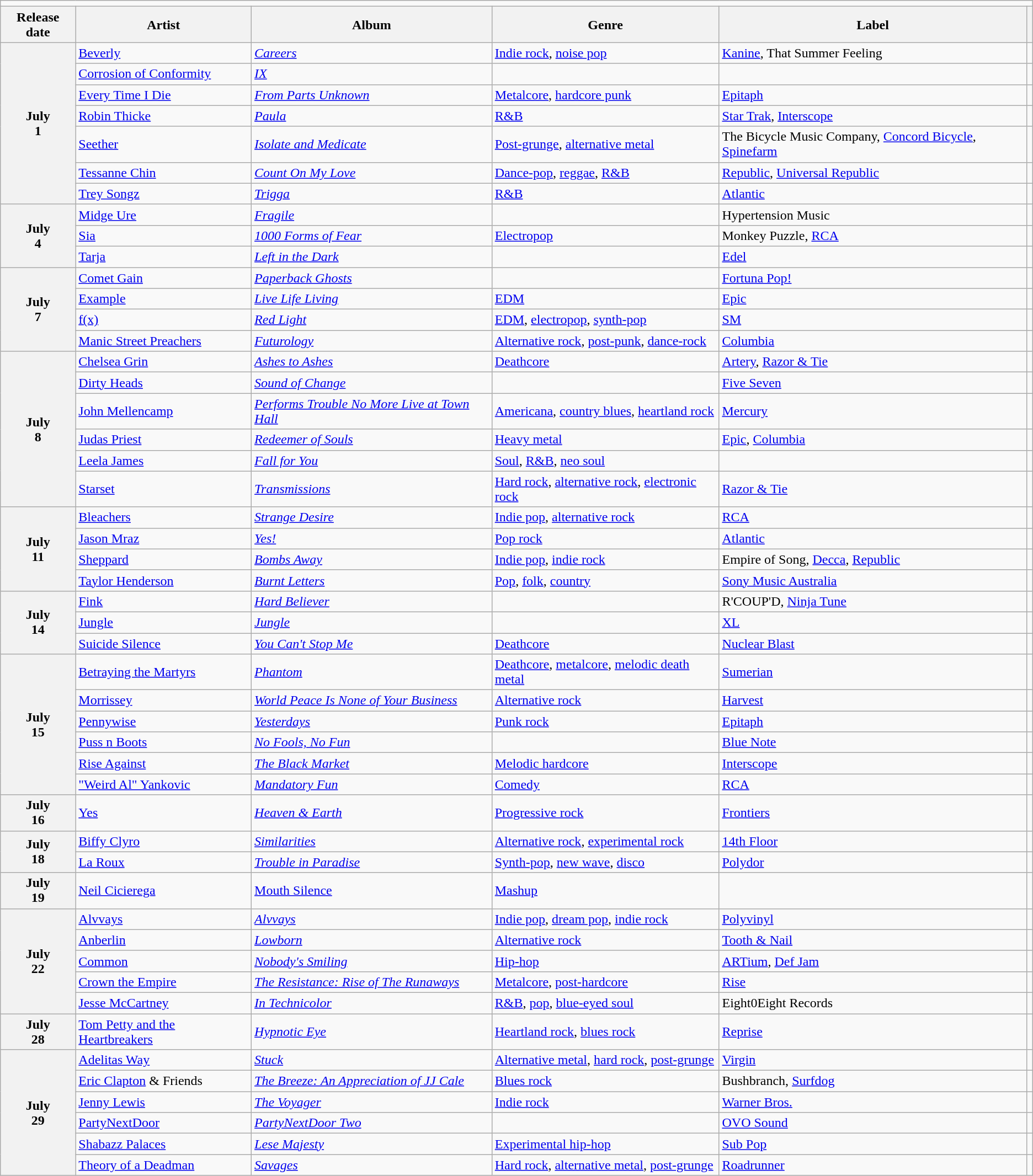<table class="wikitable plainrowheaders">
<tr>
<td colspan="6" style="text-align:center;"></td>
</tr>
<tr>
<th scope="col">Release date</th>
<th scope="col">Artist</th>
<th scope="col">Album</th>
<th scope="col">Genre</th>
<th scope="col">Label</th>
<th scope="col"></th>
</tr>
<tr>
<th scope="row" rowspan="7" style="text-align:center;">July<br>1</th>
<td><a href='#'>Beverly</a></td>
<td><em><a href='#'>Careers</a></em></td>
<td><a href='#'>Indie rock</a>, <a href='#'>noise pop</a></td>
<td><a href='#'>Kanine</a>, That Summer Feeling</td>
<td></td>
</tr>
<tr>
<td><a href='#'>Corrosion of Conformity</a></td>
<td><em><a href='#'>IX</a></em></td>
<td></td>
<td></td>
<td></td>
</tr>
<tr>
<td><a href='#'>Every Time I Die</a></td>
<td><em><a href='#'>From Parts Unknown</a></em></td>
<td><a href='#'>Metalcore</a>, <a href='#'>hardcore punk</a></td>
<td><a href='#'>Epitaph</a></td>
<td></td>
</tr>
<tr>
<td><a href='#'>Robin Thicke</a></td>
<td><em><a href='#'>Paula</a></em></td>
<td><a href='#'>R&B</a></td>
<td><a href='#'>Star Trak</a>, <a href='#'>Interscope</a></td>
<td></td>
</tr>
<tr>
<td><a href='#'>Seether</a></td>
<td><em><a href='#'>Isolate and Medicate</a></em></td>
<td><a href='#'>Post-grunge</a>, <a href='#'>alternative metal</a></td>
<td>The Bicycle Music Company, <a href='#'>Concord Bicycle</a>, <a href='#'>Spinefarm</a></td>
<td></td>
</tr>
<tr>
<td><a href='#'>Tessanne Chin</a></td>
<td><em><a href='#'>Count On My Love</a></em></td>
<td><a href='#'>Dance-pop</a>, <a href='#'>reggae</a>, <a href='#'>R&B</a></td>
<td><a href='#'>Republic</a>, <a href='#'>Universal Republic</a></td>
<td></td>
</tr>
<tr>
<td><a href='#'>Trey Songz</a></td>
<td><em><a href='#'>Trigga</a></em></td>
<td><a href='#'>R&B</a></td>
<td><a href='#'>Atlantic</a></td>
<td></td>
</tr>
<tr>
<th scope="row" rowspan="3" style="text-align:center;">July<br>4</th>
<td><a href='#'>Midge Ure</a></td>
<td><em><a href='#'>Fragile</a></em></td>
<td></td>
<td>Hypertension Music</td>
<td></td>
</tr>
<tr>
<td><a href='#'>Sia</a></td>
<td><em><a href='#'>1000 Forms of Fear</a></em></td>
<td><a href='#'>Electropop</a></td>
<td>Monkey Puzzle, <a href='#'>RCA</a></td>
<td></td>
</tr>
<tr>
<td><a href='#'>Tarja</a></td>
<td><em><a href='#'>Left in the Dark</a></em></td>
<td></td>
<td><a href='#'>Edel</a></td>
<td></td>
</tr>
<tr>
<th scope="row" rowspan="4" style="text-align:center;">July<br>7</th>
<td><a href='#'>Comet Gain</a></td>
<td><em><a href='#'>Paperback Ghosts</a></em></td>
<td></td>
<td><a href='#'>Fortuna Pop!</a></td>
<td></td>
</tr>
<tr>
<td><a href='#'>Example</a></td>
<td><em><a href='#'>Live Life Living</a></em></td>
<td><a href='#'>EDM</a></td>
<td><a href='#'>Epic</a></td>
<td></td>
</tr>
<tr>
<td><a href='#'>f(x)</a></td>
<td><em><a href='#'>Red Light</a></em></td>
<td><a href='#'>EDM</a>, <a href='#'>electropop</a>, <a href='#'>synth-pop</a></td>
<td><a href='#'>SM</a></td>
<td></td>
</tr>
<tr>
<td><a href='#'>Manic Street Preachers</a></td>
<td><em><a href='#'>Futurology</a></em></td>
<td><a href='#'>Alternative rock</a>, <a href='#'>post-punk</a>, <a href='#'>dance-rock</a></td>
<td><a href='#'>Columbia</a></td>
<td></td>
</tr>
<tr>
<th scope="row" rowspan="6" style="text-align:center;">July<br>8</th>
<td><a href='#'>Chelsea Grin</a></td>
<td><em><a href='#'>Ashes to Ashes</a></em></td>
<td><a href='#'>Deathcore</a></td>
<td><a href='#'>Artery</a>, <a href='#'>Razor & Tie</a></td>
<td></td>
</tr>
<tr>
<td><a href='#'>Dirty Heads</a></td>
<td><em><a href='#'>Sound of Change</a></em></td>
<td></td>
<td><a href='#'>Five Seven</a></td>
<td></td>
</tr>
<tr>
<td><a href='#'>John Mellencamp</a></td>
<td><em><a href='#'>Performs Trouble No More Live at Town Hall</a></em></td>
<td><a href='#'>Americana</a>, <a href='#'>country blues</a>, <a href='#'>heartland rock</a></td>
<td><a href='#'>Mercury</a></td>
<td></td>
</tr>
<tr>
<td><a href='#'>Judas Priest</a></td>
<td><em><a href='#'>Redeemer of Souls</a></em></td>
<td><a href='#'>Heavy metal</a></td>
<td><a href='#'>Epic</a>, <a href='#'>Columbia</a></td>
<td></td>
</tr>
<tr>
<td><a href='#'>Leela James</a></td>
<td><em><a href='#'>Fall for You</a></em></td>
<td><a href='#'>Soul</a>, <a href='#'>R&B</a>, <a href='#'>neo soul</a></td>
<td></td>
<td></td>
</tr>
<tr>
<td><a href='#'>Starset</a></td>
<td><em><a href='#'>Transmissions</a></em></td>
<td><a href='#'>Hard rock</a>, <a href='#'>alternative rock</a>, <a href='#'>electronic rock</a></td>
<td><a href='#'>Razor & Tie</a></td>
<td></td>
</tr>
<tr>
<th scope="row" rowspan="4" style="text-align:center;">July<br>11</th>
<td><a href='#'>Bleachers</a></td>
<td><em><a href='#'>Strange Desire</a></em></td>
<td><a href='#'>Indie pop</a>, <a href='#'>alternative rock</a></td>
<td><a href='#'>RCA</a></td>
<td></td>
</tr>
<tr>
<td><a href='#'>Jason Mraz</a></td>
<td><em><a href='#'>Yes!</a></em></td>
<td><a href='#'>Pop rock</a></td>
<td><a href='#'>Atlantic</a></td>
<td></td>
</tr>
<tr>
<td><a href='#'>Sheppard</a></td>
<td><em><a href='#'>Bombs Away</a></em></td>
<td><a href='#'>Indie pop</a>, <a href='#'>indie rock</a></td>
<td>Empire of Song, <a href='#'>Decca</a>, <a href='#'>Republic</a></td>
<td></td>
</tr>
<tr>
<td><a href='#'>Taylor Henderson</a></td>
<td><em><a href='#'>Burnt Letters</a></em></td>
<td><a href='#'>Pop</a>, <a href='#'>folk</a>, <a href='#'>country</a></td>
<td><a href='#'>Sony Music Australia</a></td>
<td></td>
</tr>
<tr>
<th scope="row" rowspan="3" style="text-align:center;">July<br>14</th>
<td><a href='#'>Fink</a></td>
<td><em><a href='#'>Hard Believer</a></em></td>
<td></td>
<td>R'COUP'D, <a href='#'>Ninja Tune</a></td>
<td></td>
</tr>
<tr>
<td><a href='#'>Jungle</a></td>
<td><em><a href='#'>Jungle</a></em></td>
<td></td>
<td><a href='#'>XL</a></td>
<td></td>
</tr>
<tr>
<td><a href='#'>Suicide Silence</a></td>
<td><em><a href='#'>You Can't Stop Me</a></em></td>
<td><a href='#'>Deathcore</a></td>
<td><a href='#'>Nuclear Blast</a></td>
<td></td>
</tr>
<tr>
<th scope="row" rowspan="6" style="text-align:center;">July<br>15</th>
<td><a href='#'>Betraying the Martyrs</a></td>
<td><em><a href='#'>Phantom</a></em></td>
<td><a href='#'>Deathcore</a>, <a href='#'>metalcore</a>, <a href='#'>melodic death metal</a></td>
<td><a href='#'>Sumerian</a></td>
<td></td>
</tr>
<tr>
<td><a href='#'>Morrissey</a></td>
<td><em><a href='#'>World Peace Is None of Your Business</a></em></td>
<td><a href='#'>Alternative rock</a></td>
<td><a href='#'>Harvest</a></td>
<td></td>
</tr>
<tr>
<td><a href='#'>Pennywise</a></td>
<td><em><a href='#'>Yesterdays</a></em></td>
<td><a href='#'>Punk rock</a></td>
<td><a href='#'>Epitaph</a></td>
<td></td>
</tr>
<tr>
<td><a href='#'>Puss n Boots</a></td>
<td><em><a href='#'>No Fools, No Fun</a></em></td>
<td></td>
<td><a href='#'>Blue Note</a></td>
<td></td>
</tr>
<tr>
<td><a href='#'>Rise Against</a></td>
<td><em><a href='#'>The Black Market</a></em></td>
<td><a href='#'>Melodic hardcore</a></td>
<td><a href='#'>Interscope</a></td>
<td></td>
</tr>
<tr>
<td><a href='#'>"Weird Al" Yankovic</a></td>
<td><em><a href='#'>Mandatory Fun</a></em></td>
<td><a href='#'>Comedy</a></td>
<td><a href='#'>RCA</a></td>
<td></td>
</tr>
<tr>
<th scope="row" style="text-align:center;">July<br>16</th>
<td><a href='#'>Yes</a></td>
<td><em><a href='#'>Heaven & Earth</a></em></td>
<td><a href='#'>Progressive rock</a></td>
<td><a href='#'>Frontiers</a></td>
<td></td>
</tr>
<tr>
<th scope="row" rowspan="2" style="text-align:center;">July<br>18</th>
<td><a href='#'>Biffy Clyro</a></td>
<td><em><a href='#'>Similarities</a></em></td>
<td><a href='#'>Alternative rock</a>, <a href='#'>experimental rock</a></td>
<td><a href='#'>14th Floor</a></td>
<td></td>
</tr>
<tr>
<td><a href='#'>La Roux</a></td>
<td><em><a href='#'>Trouble in Paradise</a></em></td>
<td><a href='#'>Synth-pop</a>, <a href='#'>new wave</a>, <a href='#'>disco</a></td>
<td><a href='#'>Polydor</a></td>
<td></td>
</tr>
<tr>
<th scope="row" style="text-align:center;">July<br>19</th>
<td><a href='#'>Neil Cicierega</a></td>
<td><a href='#'>Mouth Silence</a></td>
<td><a href='#'>Mashup</a></td>
<td></td>
<td></td>
</tr>
<tr>
<th scope="row" rowspan="5" style="text-align:center;">July<br>22</th>
<td><a href='#'>Alvvays</a></td>
<td><em><a href='#'>Alvvays</a></em></td>
<td><a href='#'>Indie pop</a>, <a href='#'>dream pop</a>, <a href='#'>indie rock</a></td>
<td><a href='#'>Polyvinyl</a></td>
<td></td>
</tr>
<tr>
<td><a href='#'>Anberlin</a></td>
<td><em><a href='#'>Lowborn</a></em></td>
<td><a href='#'>Alternative rock</a></td>
<td><a href='#'>Tooth & Nail</a></td>
<td></td>
</tr>
<tr>
<td><a href='#'>Common</a></td>
<td><em><a href='#'>Nobody's Smiling</a></em></td>
<td><a href='#'>Hip-hop</a></td>
<td><a href='#'>ARTium</a>, <a href='#'>Def Jam</a></td>
<td></td>
</tr>
<tr>
<td><a href='#'>Crown the Empire</a></td>
<td><em><a href='#'>The Resistance: Rise of The Runaways</a></em></td>
<td><a href='#'>Metalcore</a>, <a href='#'>post-hardcore</a></td>
<td><a href='#'>Rise</a></td>
<td></td>
</tr>
<tr>
<td><a href='#'>Jesse McCartney</a></td>
<td><em><a href='#'>In Technicolor</a></em></td>
<td><a href='#'>R&B</a>, <a href='#'>pop</a>, <a href='#'>blue-eyed soul</a></td>
<td>Eight0Eight Records</td>
<td></td>
</tr>
<tr>
<th scope="row" style="text-align:center;">July<br>28</th>
<td><a href='#'>Tom Petty and the Heartbreakers</a></td>
<td><em><a href='#'>Hypnotic Eye</a></em></td>
<td><a href='#'>Heartland rock</a>, <a href='#'>blues rock</a></td>
<td><a href='#'>Reprise</a></td>
<td></td>
</tr>
<tr>
<th scope="row" rowspan="6" style="text-align:center;">July<br>29</th>
<td><a href='#'>Adelitas Way</a></td>
<td><em><a href='#'>Stuck</a></em></td>
<td><a href='#'>Alternative metal</a>, <a href='#'>hard rock</a>, <a href='#'>post-grunge</a></td>
<td><a href='#'>Virgin</a></td>
<td></td>
</tr>
<tr>
<td><a href='#'>Eric Clapton</a> & Friends</td>
<td><em><a href='#'>The Breeze: An Appreciation of JJ Cale</a></em></td>
<td><a href='#'>Blues rock</a></td>
<td>Bushbranch, <a href='#'>Surfdog</a></td>
<td></td>
</tr>
<tr>
<td><a href='#'>Jenny Lewis</a></td>
<td><em><a href='#'>The Voyager</a></em></td>
<td><a href='#'>Indie rock</a></td>
<td><a href='#'>Warner Bros.</a></td>
<td></td>
</tr>
<tr>
<td><a href='#'>PartyNextDoor</a></td>
<td><em><a href='#'>PartyNextDoor Two</a></em></td>
<td></td>
<td><a href='#'>OVO Sound</a></td>
<td></td>
</tr>
<tr>
<td><a href='#'>Shabazz Palaces</a></td>
<td><em><a href='#'>Lese Majesty</a></em></td>
<td><a href='#'>Experimental hip-hop</a></td>
<td><a href='#'>Sub Pop</a></td>
<td></td>
</tr>
<tr>
<td><a href='#'>Theory of a Deadman</a></td>
<td><em><a href='#'>Savages</a></em></td>
<td><a href='#'>Hard rock</a>, <a href='#'>alternative metal</a>, <a href='#'>post-grunge</a></td>
<td><a href='#'>Roadrunner</a></td>
<td></td>
</tr>
</table>
